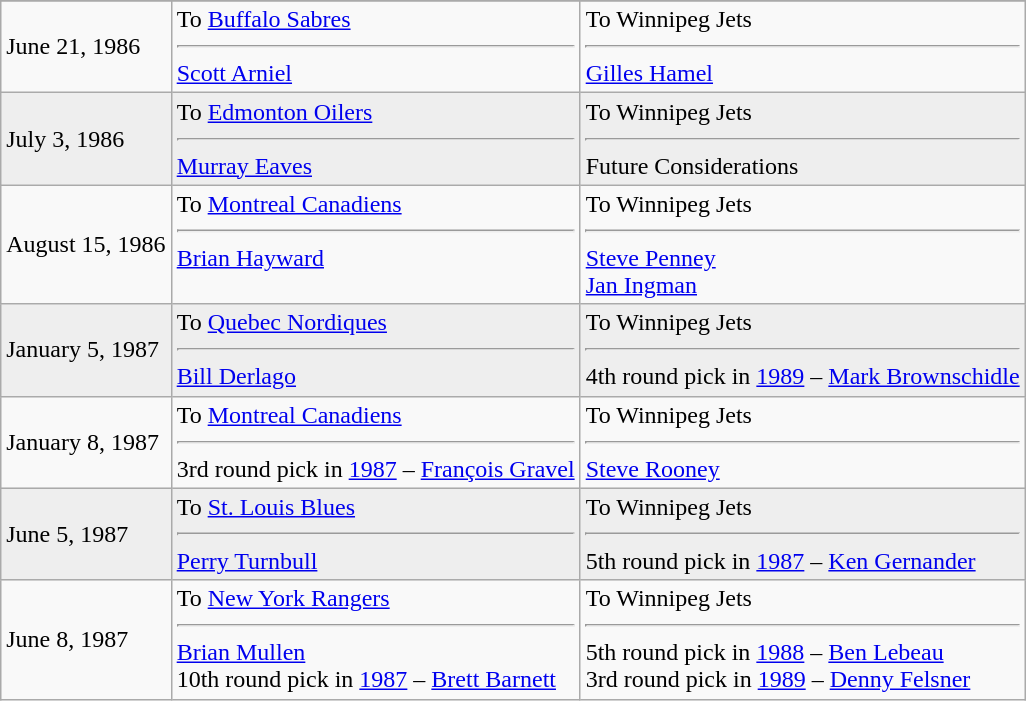<table class="wikitable">
<tr>
</tr>
<tr>
<td>June 21, 1986</td>
<td valign="top">To <a href='#'>Buffalo Sabres</a><hr><a href='#'>Scott Arniel</a></td>
<td valign="top">To Winnipeg Jets<hr><a href='#'>Gilles Hamel</a></td>
</tr>
<tr bgcolor="#eeeeee">
<td>July 3, 1986</td>
<td valign="top">To <a href='#'>Edmonton Oilers</a><hr><a href='#'>Murray Eaves</a></td>
<td valign="top">To Winnipeg Jets<hr>Future Considerations</td>
</tr>
<tr>
<td>August 15, 1986</td>
<td valign="top">To <a href='#'>Montreal Canadiens</a><hr><a href='#'>Brian Hayward</a></td>
<td valign="top">To Winnipeg Jets<hr><a href='#'>Steve Penney</a> <br> <a href='#'>Jan Ingman</a></td>
</tr>
<tr bgcolor="#eeeeee">
<td>January 5, 1987</td>
<td valign="top">To <a href='#'>Quebec Nordiques</a><hr><a href='#'>Bill Derlago</a></td>
<td valign="top">To Winnipeg Jets<hr>4th round pick in <a href='#'>1989</a> – <a href='#'>Mark Brownschidle</a></td>
</tr>
<tr>
<td>January 8, 1987</td>
<td valign="top">To <a href='#'>Montreal Canadiens</a><hr>3rd round pick in <a href='#'>1987</a> – <a href='#'>François Gravel</a></td>
<td valign="top">To Winnipeg Jets<hr><a href='#'>Steve Rooney</a></td>
</tr>
<tr bgcolor="#eeeeee">
<td>June 5, 1987</td>
<td valign="top">To <a href='#'>St. Louis Blues</a><hr><a href='#'>Perry Turnbull</a></td>
<td valign="top">To Winnipeg Jets<hr>5th round pick in <a href='#'>1987</a> – <a href='#'>Ken Gernander</a></td>
</tr>
<tr>
<td>June 8, 1987</td>
<td valign="top">To <a href='#'>New York Rangers</a><hr><a href='#'>Brian Mullen</a> <br> 10th round pick in <a href='#'>1987</a> – <a href='#'>Brett Barnett</a></td>
<td valign="top">To Winnipeg Jets<hr>5th round pick in <a href='#'>1988</a> – <a href='#'>Ben Lebeau</a> <br> 3rd round pick in <a href='#'>1989</a> – <a href='#'>Denny Felsner</a></td>
</tr>
</table>
